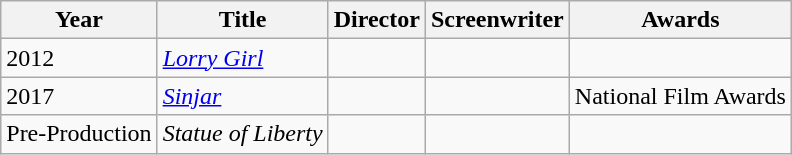<table class="wikitable">
<tr>
<th>Year</th>
<th>Title</th>
<th>Director</th>
<th>Screenwriter</th>
<th>Awards</th>
</tr>
<tr>
<td>2012</td>
<td><em><a href='#'>Lorry Girl</a></em></td>
<td></td>
<td></td>
<td></td>
</tr>
<tr>
<td>2017</td>
<td><em><a href='#'>Sinjar</a></em></td>
<td></td>
<td></td>
<td>National Film Awards</td>
</tr>
<tr>
<td>Pre-Production</td>
<td><em>Statue of Liberty</em></td>
<td></td>
<td></td>
<td></td>
</tr>
</table>
